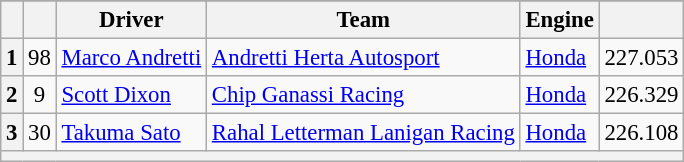<table class="wikitable" style="font-size:95%;">
<tr>
</tr>
<tr>
<th></th>
<th></th>
<th>Driver</th>
<th>Team</th>
<th>Engine</th>
<th></th>
</tr>
<tr>
<th>1</th>
<td style="text-align:center;">98</td>
<td align="left"> <a href='#'>Marco Andretti</a></td>
<td><a href='#'>Andretti Herta Autosport</a></td>
<td><a href='#'>Honda</a></td>
<td>227.053</td>
</tr>
<tr>
<th>2</th>
<td style="text-align:center;">9</td>
<td align="left"> <a href='#'>Scott Dixon</a></td>
<td><a href='#'>Chip Ganassi Racing</a></td>
<td><a href='#'>Honda</a></td>
<td>226.329</td>
</tr>
<tr>
<th>3</th>
<td style="text-align:center;">30</td>
<td align="left"> <a href='#'>Takuma Sato</a></td>
<td><a href='#'>Rahal Letterman Lanigan Racing</a></td>
<td><a href='#'>Honda</a></td>
<td>226.108</td>
</tr>
<tr>
<th colspan=6></th>
</tr>
</table>
